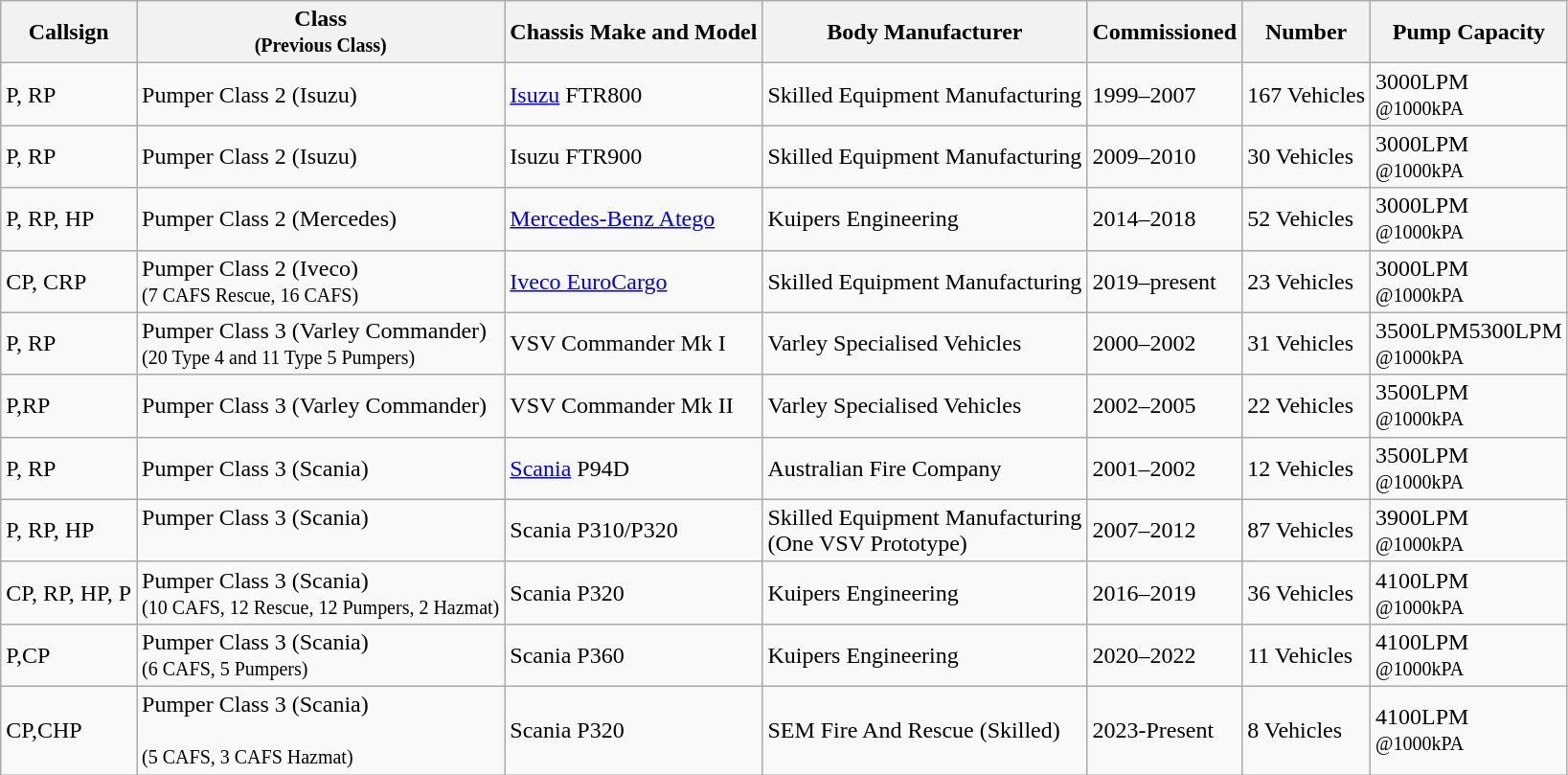<table class="wikitable">
<tr>
<th>Callsign</th>
<th>Class<br><small>(Previous Class)</small></th>
<th>Chassis Make and Model</th>
<th>Body Manufacturer</th>
<th>Commissioned</th>
<th>Number</th>
<th>Pump Capacity</th>
</tr>
<tr>
<td>P, RP</td>
<td>Pumper Class 2 (Isuzu)</td>
<td><a href='#'>Isuzu</a> FTR800</td>
<td>Skilled Equipment Manufacturing</td>
<td>1999–2007</td>
<td>167 Vehicles</td>
<td>3000LPM<br><small>@1000kPA</small></td>
</tr>
<tr>
<td>P, RP</td>
<td>Pumper Class 2 (Isuzu)</td>
<td>Isuzu FTR900</td>
<td>Skilled Equipment Manufacturing</td>
<td>2009–2010</td>
<td>30 Vehicles</td>
<td>3000LPM<br><small>@1000kPA</small></td>
</tr>
<tr>
<td>P, RP, HP</td>
<td>Pumper Class 2 (Mercedes)</td>
<td><a href='#'>Mercedes-Benz Atego</a></td>
<td>Kuipers Engineering</td>
<td>2014–2018</td>
<td>52 Vehicles</td>
<td>3000LPM<br><small>@1000kPA</small></td>
</tr>
<tr>
<td>CP, CRP</td>
<td>Pumper Class 2 (Iveco)<br><small>(7 CAFS Rescue, 16 CAFS)</small></td>
<td><a href='#'>Iveco EuroCargo</a></td>
<td>Skilled Equipment Manufacturing</td>
<td>2019–present</td>
<td>23 Vehicles</td>
<td>3000LPM<br><small>@1000kPA</small></td>
</tr>
<tr>
<td>P, RP</td>
<td>Pumper Class 3 (Varley Commander)<br><small>(20 Type 4 and 11 Type 5 Pumpers)</small></td>
<td>VSV Commander Mk I</td>
<td>Varley Specialised Vehicles</td>
<td>2000–2002</td>
<td>31 Vehicles</td>
<td>3500LPM5300LPM<br><small>@1000kPA</small></td>
</tr>
<tr>
<td>P,RP</td>
<td>Pumper Class 3 (Varley Commander)</td>
<td>VSV Commander Mk II</td>
<td>Varley Specialised Vehicles</td>
<td>2002–2005</td>
<td>22 Vehicles</td>
<td>3500LPM<br><small>@1000kPA</small></td>
</tr>
<tr>
<td>P, RP</td>
<td>Pumper Class 3 (Scania)</td>
<td><a href='#'>Scania</a> P94D</td>
<td>Australian Fire Company</td>
<td>2001–2002</td>
<td>12 Vehicles</td>
<td>3500LPM<br><small>@1000kPA</small></td>
</tr>
<tr>
<td>P, RP, HP</td>
<td>Pumper Class 3 (Scania)<br><br></td>
<td>Scania P310/P320</td>
<td>Skilled Equipment Manufacturing<br>(One VSV Prototype)</td>
<td>2007–2012</td>
<td>87 Vehicles</td>
<td>3900LPM<br><small>@1000kPA</small></td>
</tr>
<tr>
<td>CP, RP, HP, P</td>
<td>Pumper Class 3 (Scania)<br><small>(10 CAFS, 12 Rescue, 12 Pumpers, 2 Hazmat)</small><br></td>
<td>Scania P320</td>
<td>Kuipers Engineering</td>
<td>2016–2019</td>
<td>36 Vehicles</td>
<td>4100LPM<br><small>@1000kPA</small></td>
</tr>
<tr>
<td>P,CP</td>
<td>Pumper Class 3 (Scania)<br><small>(6 CAFS, 5 Pumpers) </small></td>
<td>Scania P360</td>
<td>Kuipers Engineering</td>
<td>2020–2022</td>
<td>11 Vehicles</td>
<td>4100LPM<br><small>@1000kPA</small></td>
</tr>
<tr>
<td>CP,CHP</td>
<td>Pumper Class 3 (Scania)<br><br><small>(5 CAFS, 3 CAFS Hazmat)</small></td>
<td>Scania P320</td>
<td>SEM Fire And Rescue (Skilled)</td>
<td>2023-Present</td>
<td>8 Vehicles</td>
<td>4100LPM<br><small>@1000kPA</small></td>
</tr>
</table>
